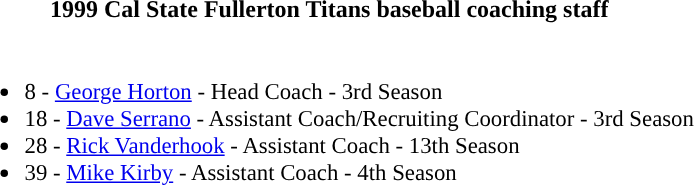<table class="toccolours">
<tr>
<th colspan=9>1999 Cal State Fullerton Titans baseball coaching staff</th>
</tr>
<tr>
<td style="text-align: left; font-size: 95%;" valign="top"><br><ul><li>8 - <a href='#'>George Horton</a> - Head Coach - 3rd Season</li><li>18 - <a href='#'>Dave Serrano</a> - Assistant Coach/Recruiting Coordinator - 3rd Season</li><li>28 - <a href='#'>Rick Vanderhook</a> - Assistant Coach - 13th Season</li><li>39 - <a href='#'>Mike Kirby</a> - Assistant Coach - 4th Season</li></ul></td>
</tr>
</table>
